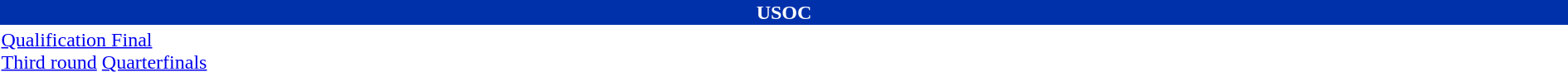<table class="toccolours collapsible collapsed" style="width:100%;">
<tr>
<th colspan="11" style="background:#0031ab; color:#fff;">USOC</th>
</tr>
<tr>
<td><a href='#'>Qualification Final</a><br><a href='#'>Third round</a>
<a href='#'>Quarterfinals</a>
</td>
</tr>
</table>
